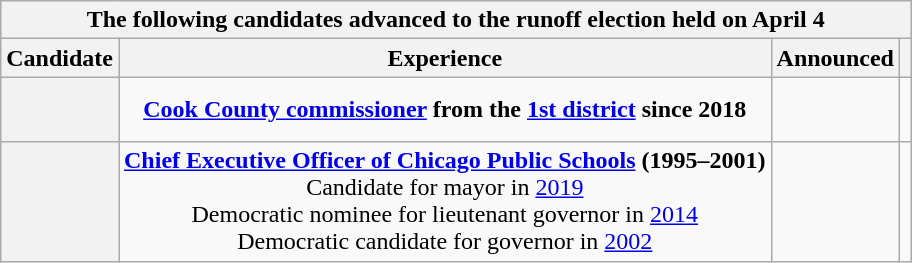<table class="wikitable sortable" style="text-align:center">
<tr>
<th colspan="4">The following candidates advanced to the runoff election held on April 4</th>
</tr>
<tr>
<th scope="col">Candidate</th>
<th scope="col">Experience</th>
<th scope="col">Announced</th>
<th scope="col" class="unsortable"></th>
</tr>
<tr>
<th scope="row"><br></th>
<td><strong><a href='#'>Cook County commissioner</a> from the <a href='#'>1st district</a> since 2018</strong></td>
<td><br><br></td>
<td></td>
</tr>
<tr>
<th scope="row"><br></th>
<td><strong><a href='#'>Chief Executive Officer of Chicago Public Schools</a> (1995–2001)</strong><br>Candidate for mayor in <a href='#'>2019</a><br>Democratic nominee for lieutenant governor in <a href='#'>2014</a><br>Democratic candidate for governor in <a href='#'>2002</a></td>
<td><br><br></td>
<td></td>
</tr>
</table>
